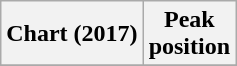<table class="wikitable plainrowheaders">
<tr>
<th scope="col">Chart (2017)</th>
<th scope="col">Peak<br>position</th>
</tr>
<tr>
</tr>
</table>
